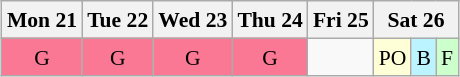<table class="wikitable" style="margin:0.5em auto; font-size:90%; line-height:1.25em; text-align:center">
<tr>
<th>Mon 21</th>
<th>Tue 22</th>
<th>Wed 23</th>
<th>Thu 24</th>
<th>Fri 25</th>
<th colspan="3">Sat 26</th>
</tr>
<tr>
<td bgcolor="#FA7894">G</td>
<td bgcolor="#FA7894">G</td>
<td bgcolor="#FA7894">G</td>
<td bgcolor="#FA7894">G</td>
<td></td>
<td bgcolor="#FFFFD7">PO</td>
<td bgcolor="#BBF3FF">B</td>
<td bgcolor="#ccffcc">F</td>
</tr>
</table>
